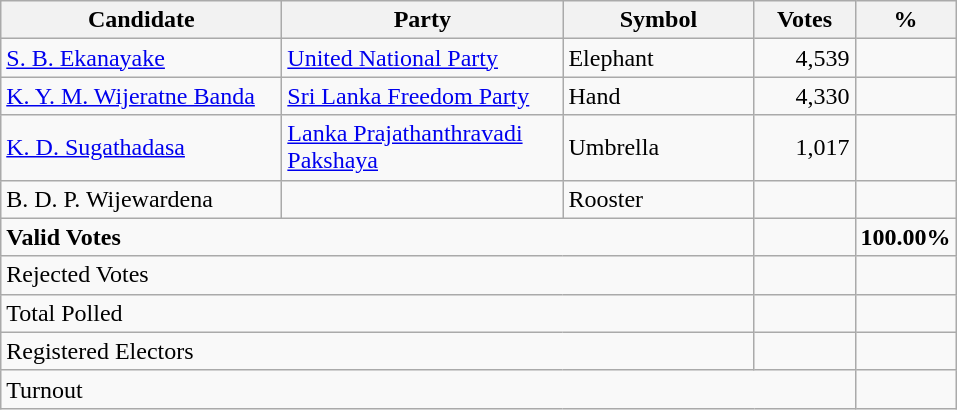<table class="wikitable" border="1" style="text-align:right;">
<tr>
<th align=left width="180">Candidate</th>
<th align=left width="180">Party</th>
<th align=left width="120">Symbol</th>
<th align=left width="60">Votes</th>
<th align=left width="60">%</th>
</tr>
<tr>
<td align=left><a href='#'>S. B. Ekanayake</a></td>
<td align=left><a href='#'>United National Party</a></td>
<td align=left>Elephant</td>
<td>4,539</td>
<td></td>
</tr>
<tr>
<td align=left><a href='#'>K. Y. M. Wijeratne Banda</a></td>
<td align=left><a href='#'>Sri Lanka Freedom Party</a></td>
<td align=left>Hand</td>
<td>4,330</td>
<td></td>
</tr>
<tr>
<td align=left><a href='#'>K. D. Sugathadasa</a></td>
<td align=left><a href='#'>Lanka Prajathanthravadi Pakshaya</a></td>
<td align=left>Umbrella</td>
<td>1,017</td>
<td></td>
</tr>
<tr>
<td align=left>B. D. P. Wijewardena</td>
<td></td>
<td align=left>Rooster</td>
<td></td>
<td></td>
</tr>
<tr>
<td align=left colspan=3><strong>Valid Votes</strong></td>
<td><strong> </strong></td>
<td><strong>100.00%</strong></td>
</tr>
<tr>
<td align=left colspan=3>Rejected Votes</td>
<td></td>
<td></td>
</tr>
<tr>
<td align=left colspan=3>Total Polled</td>
<td></td>
<td></td>
</tr>
<tr>
<td align=left colspan=3>Registered Electors</td>
<td></td>
<td></td>
</tr>
<tr>
<td align=left colspan=4>Turnout</td>
<td></td>
</tr>
</table>
